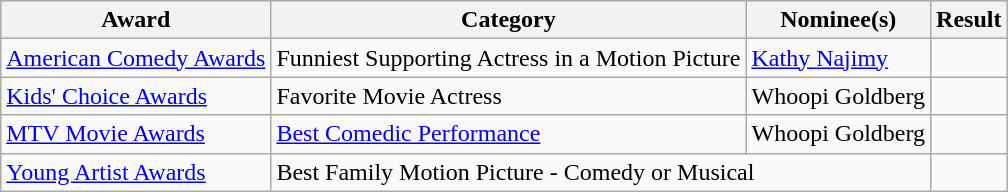<table class="wikitable plainrowheaders">
<tr>
<th>Award</th>
<th>Category</th>
<th>Nominee(s)</th>
<th>Result</th>
</tr>
<tr>
<td><a href='#'>American Comedy Awards</a></td>
<td>Funniest Supporting Actress in a Motion Picture</td>
<td><a href='#'>Kathy Najimy</a></td>
<td></td>
</tr>
<tr>
<td><a href='#'>Kids' Choice Awards</a></td>
<td>Favorite Movie Actress</td>
<td>Whoopi Goldberg</td>
<td></td>
</tr>
<tr>
<td><a href='#'>MTV Movie Awards</a></td>
<td><a href='#'>Best Comedic Performance</a></td>
<td>Whoopi Goldberg</td>
<td></td>
</tr>
<tr>
<td><a href='#'>Young Artist Awards</a></td>
<td colspan="2">Best Family Motion Picture - Comedy or Musical</td>
<td></td>
</tr>
</table>
